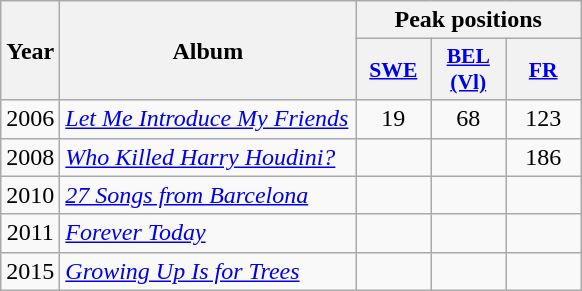<table class="wikitable">
<tr>
<th align="center" rowspan="2" width="10">Year</th>
<th align="center" rowspan="2" width="190">Album</th>
<th align="center" colspan="4" width="30">Peak positions</th>
</tr>
<tr>
<th scope="col" style="width:3em;font-size:90%;"><a href='#'>SWE</a><br></th>
<th scope="col" style="width:3em;font-size:90%;"><a href='#'>BEL <br>(Vl)</a><br></th>
<th scope="col" style="width:3em;font-size:90%;"><a href='#'>FR</a><br></th>
</tr>
<tr>
<td align="center" rowspan="1">2006</td>
<td><em><a href='#'>Let Me Introduce My Friends</a></em></td>
<td align="center">19</td>
<td align="center">68</td>
<td align="center">123</td>
</tr>
<tr>
<td align="center" rowspan="1">2008</td>
<td><em><a href='#'>Who Killed Harry Houdini?</a></em></td>
<td align="center"></td>
<td align="center"></td>
<td align="center">186</td>
</tr>
<tr>
<td align="center" rowspan="1">2010</td>
<td><em><a href='#'>27 Songs from Barcelona</a></em></td>
<td align="center"></td>
<td align="center"></td>
<td align="center"></td>
</tr>
<tr>
<td align="center" rowspan="1">2011</td>
<td><em><a href='#'>Forever Today</a></em></td>
<td align="center"></td>
<td align="center"></td>
<td align="center"></td>
</tr>
<tr>
<td align="center" rowspan="1">2015</td>
<td><em><a href='#'>Growing Up Is for Trees</a></em></td>
<td align="center"></td>
<td align="center"></td>
<td align="center"></td>
</tr>
</table>
